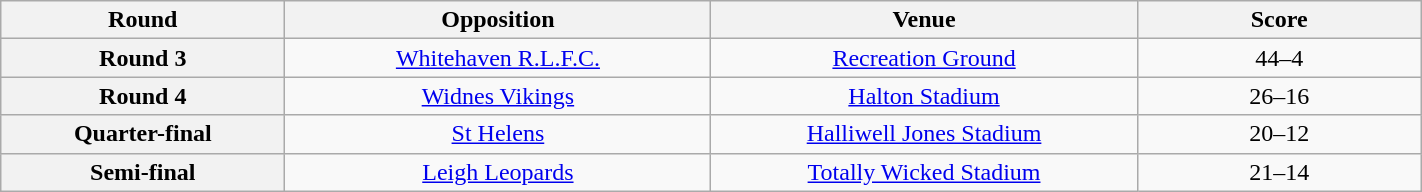<table class="wikitable plainrowheaders" style="text-align:center; width: 75%;">
<tr>
<th scope="col" style="width:20%">Round</th>
<th scope="col" style="width:30%">Opposition</th>
<th scope="col" style="width:30%">Venue</th>
<th scope="col" style="width:20%">Score</th>
</tr>
<tr>
<th>Round 3</th>
<td> <a href='#'>Whitehaven R.L.F.C.</a></td>
<td><a href='#'>Recreation Ground</a></td>
<td>44–4</td>
</tr>
<tr>
<th>Round 4</th>
<td> <a href='#'>Widnes Vikings</a></td>
<td><a href='#'>Halton Stadium</a></td>
<td>26–16</td>
</tr>
<tr>
<th>Quarter-final</th>
<td> <a href='#'>St Helens</a></td>
<td><a href='#'>Halliwell Jones Stadium</a></td>
<td>20–12</td>
</tr>
<tr>
<th>Semi-final</th>
<td> <a href='#'>Leigh Leopards</a></td>
<td><a href='#'>Totally Wicked Stadium</a></td>
<td>21–14</td>
</tr>
</table>
